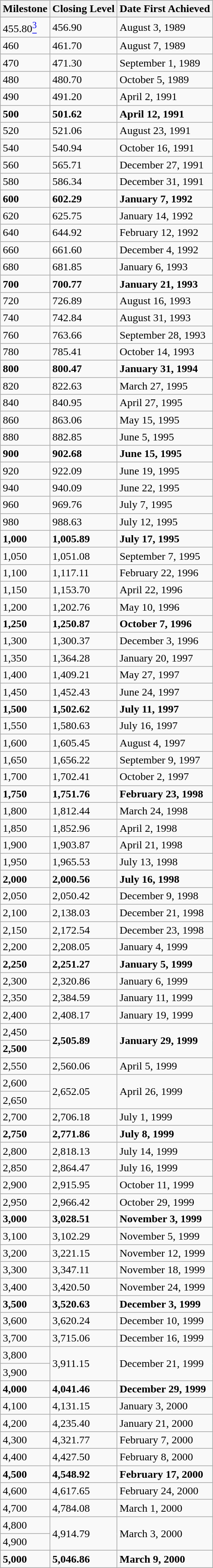<table class="wikitable">
<tr>
<th>Milestone</th>
<th>Closing Level</th>
<th>Date First Achieved</th>
</tr>
<tr>
<td>455.80<a href='#'><sup>3</sup></a></td>
<td>456.90</td>
<td>August 3, 1989</td>
</tr>
<tr>
<td>460</td>
<td>461.70</td>
<td>August 7, 1989</td>
</tr>
<tr>
<td>470</td>
<td>471.30</td>
<td>September 1, 1989</td>
</tr>
<tr>
<td>480</td>
<td>480.70</td>
<td>October 5, 1989</td>
</tr>
<tr>
<td>490</td>
<td>491.20</td>
<td>April 2, 1991</td>
</tr>
<tr>
<td><strong>500</strong></td>
<td><strong>501.62</strong></td>
<td><strong>April 12, 1991</strong></td>
</tr>
<tr>
<td>520</td>
<td>521.06</td>
<td>August 23, 1991</td>
</tr>
<tr>
<td>540</td>
<td>540.94</td>
<td>October 16, 1991</td>
</tr>
<tr>
<td>560</td>
<td>565.71</td>
<td>December 27, 1991</td>
</tr>
<tr>
<td>580</td>
<td>586.34</td>
<td>December 31, 1991</td>
</tr>
<tr>
<td><strong>600</strong></td>
<td><strong>602.29</strong></td>
<td><strong>January 7, 1992</strong></td>
</tr>
<tr>
<td>620</td>
<td>625.75</td>
<td>January 14, 1992</td>
</tr>
<tr>
<td>640</td>
<td>644.92</td>
<td>February 12, 1992</td>
</tr>
<tr>
<td>660</td>
<td>661.60</td>
<td>December 4, 1992</td>
</tr>
<tr>
<td>680</td>
<td>681.85</td>
<td>January 6, 1993</td>
</tr>
<tr>
<td><strong>700</strong></td>
<td><strong>700.77</strong></td>
<td><strong>January 21, 1993</strong></td>
</tr>
<tr>
<td>720</td>
<td>726.89</td>
<td>August 16, 1993</td>
</tr>
<tr>
<td>740</td>
<td>742.84</td>
<td>August 31, 1993</td>
</tr>
<tr>
<td>760</td>
<td>763.66</td>
<td>September 28, 1993</td>
</tr>
<tr>
<td>780</td>
<td>785.41</td>
<td>October 14, 1993</td>
</tr>
<tr>
<td><strong>800</strong></td>
<td><strong>800.47</strong></td>
<td><strong>January 31, 1994</strong></td>
</tr>
<tr>
<td>820</td>
<td>822.63</td>
<td>March 27, 1995</td>
</tr>
<tr>
<td>840</td>
<td>840.95</td>
<td>April 27, 1995</td>
</tr>
<tr>
<td>860</td>
<td>863.06</td>
<td>May 15, 1995</td>
</tr>
<tr>
<td>880</td>
<td>882.85</td>
<td>June 5, 1995</td>
</tr>
<tr>
<td><strong>900</strong></td>
<td><strong>902.68</strong></td>
<td><strong>June 15, 1995</strong></td>
</tr>
<tr>
<td>920</td>
<td>922.09</td>
<td>June 19, 1995</td>
</tr>
<tr>
<td>940</td>
<td>940.09</td>
<td>June 22, 1995</td>
</tr>
<tr>
<td>960</td>
<td>969.76</td>
<td>July 7, 1995</td>
</tr>
<tr>
<td>980</td>
<td>988.63</td>
<td>July 12, 1995</td>
</tr>
<tr>
<td><strong>1,000</strong></td>
<td><strong>1,005.89</strong></td>
<td><strong>July 17, 1995</strong></td>
</tr>
<tr>
<td>1,050</td>
<td>1,051.08</td>
<td>September 7, 1995</td>
</tr>
<tr>
<td>1,100</td>
<td>1,117.11</td>
<td>February 22, 1996</td>
</tr>
<tr>
<td>1,150</td>
<td>1,153.70</td>
<td>April 22, 1996</td>
</tr>
<tr>
<td>1,200</td>
<td>1,202.76</td>
<td>May 10, 1996</td>
</tr>
<tr>
<td><strong>1,250</strong></td>
<td><strong>1,250.87</strong></td>
<td><strong>October 7, 1996</strong></td>
</tr>
<tr>
<td>1,300</td>
<td>1,300.37</td>
<td>December 3, 1996</td>
</tr>
<tr>
<td>1,350</td>
<td>1,364.28</td>
<td>January 20, 1997</td>
</tr>
<tr>
<td>1,400</td>
<td>1,409.21</td>
<td>May 27, 1997</td>
</tr>
<tr>
<td>1,450</td>
<td>1,452.43</td>
<td>June 24, 1997</td>
</tr>
<tr>
<td><strong>1,500</strong></td>
<td><strong>1,502.62</strong></td>
<td><strong>July 11, 1997</strong></td>
</tr>
<tr>
<td>1,550</td>
<td>1,580.63</td>
<td>July 16, 1997</td>
</tr>
<tr>
<td>1,600</td>
<td>1,605.45</td>
<td>August 4, 1997</td>
</tr>
<tr>
<td>1,650</td>
<td>1,656.22</td>
<td>September 9, 1997</td>
</tr>
<tr>
<td>1,700</td>
<td>1,702.41</td>
<td>October 2, 1997</td>
</tr>
<tr>
<td><strong>1,750</strong></td>
<td><strong>1,751.76</strong></td>
<td><strong>February 23, 1998</strong></td>
</tr>
<tr>
<td>1,800</td>
<td>1,812.44</td>
<td>March 24, 1998</td>
</tr>
<tr>
<td>1,850</td>
<td>1,852.96</td>
<td>April 2, 1998</td>
</tr>
<tr>
<td>1,900</td>
<td>1,903.87</td>
<td>April 21, 1998</td>
</tr>
<tr>
<td>1,950</td>
<td>1,965.53</td>
<td>July 13, 1998</td>
</tr>
<tr>
<td><strong>2,000</strong></td>
<td><strong>2,000.56</strong></td>
<td><strong>July 16, 1998</strong></td>
</tr>
<tr>
<td>2,050</td>
<td>2,050.42</td>
<td>December 9, 1998</td>
</tr>
<tr>
<td>2,100</td>
<td>2,138.03</td>
<td>December 21, 1998</td>
</tr>
<tr>
<td>2,150</td>
<td>2,172.54</td>
<td>December 23, 1998</td>
</tr>
<tr>
<td>2,200</td>
<td>2,208.05</td>
<td>January 4, 1999</td>
</tr>
<tr>
<td><strong>2,250</strong></td>
<td><strong>2,251.27</strong></td>
<td><strong>January 5, 1999</strong></td>
</tr>
<tr>
<td>2,300</td>
<td>2,320.86</td>
<td>January 6, 1999</td>
</tr>
<tr>
<td>2,350</td>
<td>2,384.59</td>
<td>January 11, 1999</td>
</tr>
<tr>
<td>2,400</td>
<td>2,408.17</td>
<td>January 19, 1999</td>
</tr>
<tr>
<td>2,450</td>
<td rowspan="2"><strong>2,505.89</strong></td>
<td rowspan="2"><strong>January 29, 1999</strong></td>
</tr>
<tr>
<td><strong>2,500</strong></td>
</tr>
<tr>
<td>2,550</td>
<td>2,560.06</td>
<td>April 5, 1999</td>
</tr>
<tr>
<td>2,600</td>
<td rowspan="2">2,652.05</td>
<td rowspan="2">April 26, 1999</td>
</tr>
<tr>
<td>2,650</td>
</tr>
<tr>
<td>2,700</td>
<td>2,706.18</td>
<td>July 1, 1999</td>
</tr>
<tr>
<td><strong>2,750</strong></td>
<td><strong>2,771.86</strong></td>
<td><strong>July 8, 1999</strong></td>
</tr>
<tr>
<td>2,800</td>
<td>2,818.13</td>
<td>July 14, 1999</td>
</tr>
<tr>
<td>2,850</td>
<td>2,864.47</td>
<td>July 16, 1999</td>
</tr>
<tr>
<td>2,900</td>
<td>2,915.95</td>
<td>October 11, 1999</td>
</tr>
<tr>
<td>2,950</td>
<td>2,966.42</td>
<td>October 29, 1999</td>
</tr>
<tr>
<td><strong>3,000</strong></td>
<td><strong>3,028.51</strong></td>
<td><strong>November 3, 1999</strong></td>
</tr>
<tr>
<td>3,100</td>
<td>3,102.29</td>
<td>November 5, 1999</td>
</tr>
<tr>
<td>3,200</td>
<td>3,221.15</td>
<td>November 12, 1999</td>
</tr>
<tr>
<td>3,300</td>
<td>3,347.11</td>
<td>November 18, 1999</td>
</tr>
<tr>
<td>3,400</td>
<td>3,420.50</td>
<td>November 24, 1999</td>
</tr>
<tr>
<td><strong>3,500</strong></td>
<td><strong>3,520.63</strong></td>
<td><strong>December 3, 1999</strong></td>
</tr>
<tr>
<td>3,600</td>
<td>3,620.24</td>
<td>December 10, 1999</td>
</tr>
<tr>
<td>3,700</td>
<td>3,715.06</td>
<td>December 16, 1999</td>
</tr>
<tr>
<td>3,800</td>
<td rowspan="2">3,911.15</td>
<td rowspan="2">December 21, 1999</td>
</tr>
<tr>
<td>3,900</td>
</tr>
<tr>
<td><strong>4,000</strong></td>
<td><strong>4,041.46</strong></td>
<td><strong>December 29, 1999</strong></td>
</tr>
<tr>
<td>4,100</td>
<td>4,131.15</td>
<td>January 3, 2000</td>
</tr>
<tr>
<td>4,200</td>
<td>4,235.40</td>
<td>January 21, 2000</td>
</tr>
<tr>
<td>4,300</td>
<td>4,321.77</td>
<td>February 7, 2000</td>
</tr>
<tr>
<td>4,400</td>
<td>4,427.50</td>
<td>February 8, 2000</td>
</tr>
<tr>
<td><strong>4,500</strong></td>
<td><strong>4,548.92</strong></td>
<td><strong>February 17, 2000</strong></td>
</tr>
<tr>
<td>4,600</td>
<td>4,617.65</td>
<td>February 24, 2000</td>
</tr>
<tr>
<td>4,700</td>
<td>4,784.08</td>
<td>March 1, 2000</td>
</tr>
<tr>
<td>4,800</td>
<td rowspan="2">4,914.79</td>
<td rowspan="2">March 3, 2000</td>
</tr>
<tr>
<td>4,900</td>
</tr>
<tr>
<td><strong>5,000</strong></td>
<td><strong>5,046.86</strong></td>
<td><strong>March 9, 2000</strong></td>
</tr>
</table>
